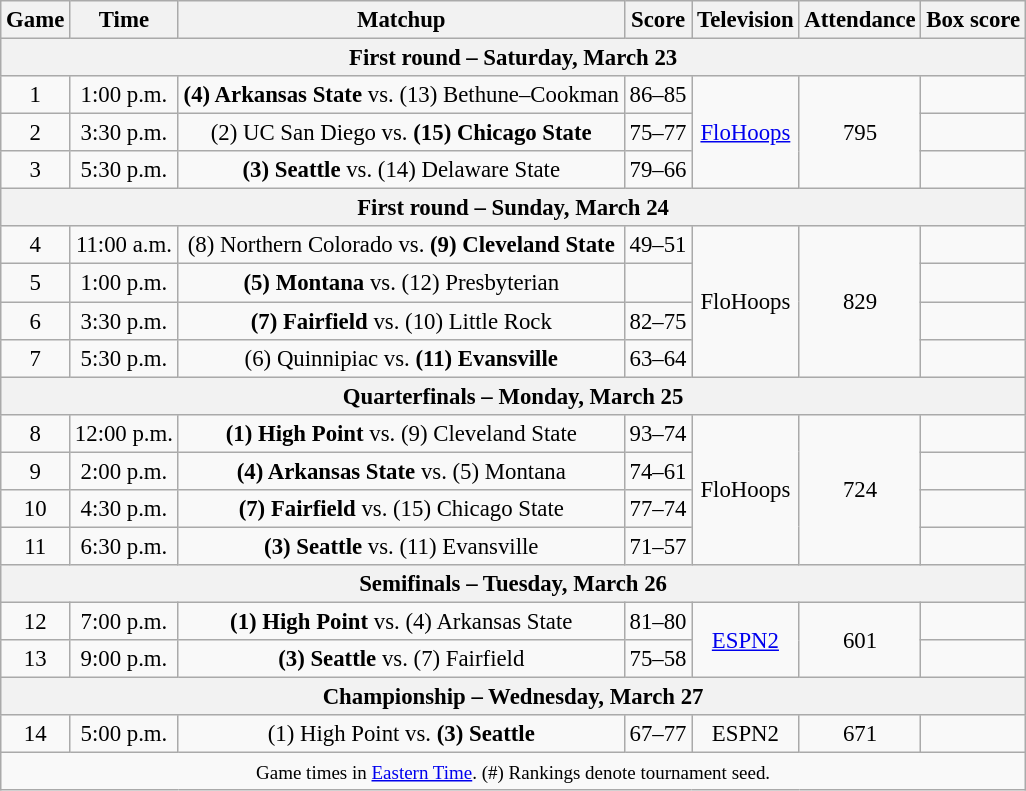<table class="wikitable" style="font-size: 95%;text-align:center">
<tr>
<th>Game</th>
<th>Time</th>
<th>Matchup</th>
<th>Score</th>
<th>Television</th>
<th>Attendance</th>
<th>Box score</th>
</tr>
<tr>
<th colspan="8">First round – Saturday, March 23</th>
</tr>
<tr>
<td>1</td>
<td>1:00 p.m.</td>
<td><strong>(4) Arkansas State</strong> vs. (13) Bethune–Cookman</td>
<td>86–85</td>
<td rowspan=3><a href='#'>FloHoops</a></td>
<td rowspan=3>795</td>
<td></td>
</tr>
<tr>
<td>2</td>
<td>3:30 p.m.</td>
<td>(2) UC San Diego vs. <strong>(15) Chicago State</strong></td>
<td>75–77</td>
<td></td>
</tr>
<tr>
<td>3</td>
<td>5:30 p.m.</td>
<td><strong>(3) Seattle</strong> vs. (14) Delaware State</td>
<td>79–66</td>
<td></td>
</tr>
<tr>
<th colspan="8">First round – Sunday, March 24</th>
</tr>
<tr>
<td>4</td>
<td>11:00 a.m.</td>
<td>(8) Northern Colorado vs. <strong>(9) Cleveland State</strong></td>
<td>49–51</td>
<td rowspan=4>FloHoops</td>
<td rowspan=4>829</td>
<td></td>
</tr>
<tr>
<td>5</td>
<td>1:00 p.m.</td>
<td><strong>(5) Montana</strong> vs. (12) Presbyterian</td>
<td></td>
<td></td>
</tr>
<tr>
<td>6</td>
<td>3:30 p.m.</td>
<td><strong>(7) Fairfield</strong> vs. (10) Little Rock</td>
<td>82–75</td>
<td></td>
</tr>
<tr>
<td>7</td>
<td>5:30 p.m.</td>
<td>(6) Quinnipiac vs. <strong>(11) Evansville</strong></td>
<td>63–64</td>
<td></td>
</tr>
<tr>
<th colspan="8">Quarterfinals – Monday, March 25</th>
</tr>
<tr>
<td>8</td>
<td>12:00 p.m.</td>
<td><strong>(1) High Point</strong> vs. (9) Cleveland State</td>
<td>93–74</td>
<td rowspan=4>FloHoops</td>
<td rowspan=4>724</td>
<td></td>
</tr>
<tr>
<td>9</td>
<td>2:00 p.m.</td>
<td><strong>(4) Arkansas State</strong> vs. (5) Montana</td>
<td>74–61</td>
<td></td>
</tr>
<tr>
<td>10</td>
<td>4:30 p.m.</td>
<td><strong>(7) Fairfield</strong> vs. (15) Chicago State</td>
<td>77–74</td>
<td></td>
</tr>
<tr>
<td>11</td>
<td>6:30 p.m.</td>
<td><strong>(3) Seattle</strong> vs. (11) Evansville</td>
<td>71–57</td>
<td></td>
</tr>
<tr>
<th colspan="8">Semifinals – Tuesday, March 26</th>
</tr>
<tr>
<td>12</td>
<td>7:00 p.m.</td>
<td><strong>(1) High Point</strong> vs. (4) Arkansas State</td>
<td>81–80</td>
<td rowspan=2><a href='#'>ESPN2</a></td>
<td rowspan=2>601</td>
<td></td>
</tr>
<tr>
<td>13</td>
<td>9:00 p.m.</td>
<td><strong>(3) Seattle</strong> vs. (7) Fairfield</td>
<td>75–58</td>
<td></td>
</tr>
<tr>
<th colspan="8">Championship – Wednesday, March 27</th>
</tr>
<tr>
<td>14</td>
<td>5:00 p.m.</td>
<td>(1) High Point vs. <strong>(3) Seattle</strong></td>
<td>67–77</td>
<td>ESPN2</td>
<td>671</td>
<td></td>
</tr>
<tr>
<td colspan=7><small>Game times in <a href='#'>Eastern Time</a>. (#) Rankings denote tournament seed.</small></td>
</tr>
</table>
